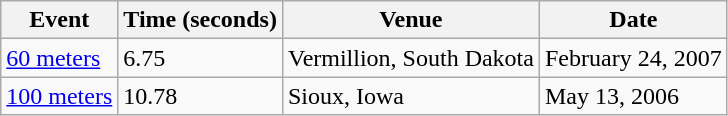<table class="wikitable">
<tr>
<th>Event</th>
<th>Time (seconds)</th>
<th>Venue</th>
<th>Date</th>
</tr>
<tr>
<td><a href='#'>60 meters</a></td>
<td>6.75</td>
<td>Vermillion, South Dakota</td>
<td>February 24, 2007</td>
</tr>
<tr>
<td><a href='#'>100 meters</a></td>
<td>10.78</td>
<td>Sioux, Iowa</td>
<td>May 13, 2006</td>
</tr>
</table>
